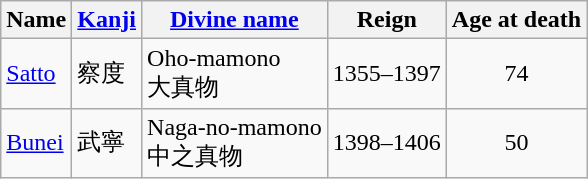<table class=wikitable>
<tr>
<th>Name</th>
<th><a href='#'>Kanji</a></th>
<th><a href='#'>Divine name</a></th>
<th>Reign</th>
<th>Age at death</th>
</tr>
<tr>
<td><a href='#'>Satto</a></td>
<td>察度</td>
<td>Oho-mamono<br>大真物</td>
<td align="center">1355–1397</td>
<td align="center">74</td>
</tr>
<tr>
<td><a href='#'>Bunei</a></td>
<td>武寧</td>
<td>Naga-no-mamono<br>中之真物</td>
<td align="center">1398–1406</td>
<td align="center">50</td>
</tr>
</table>
